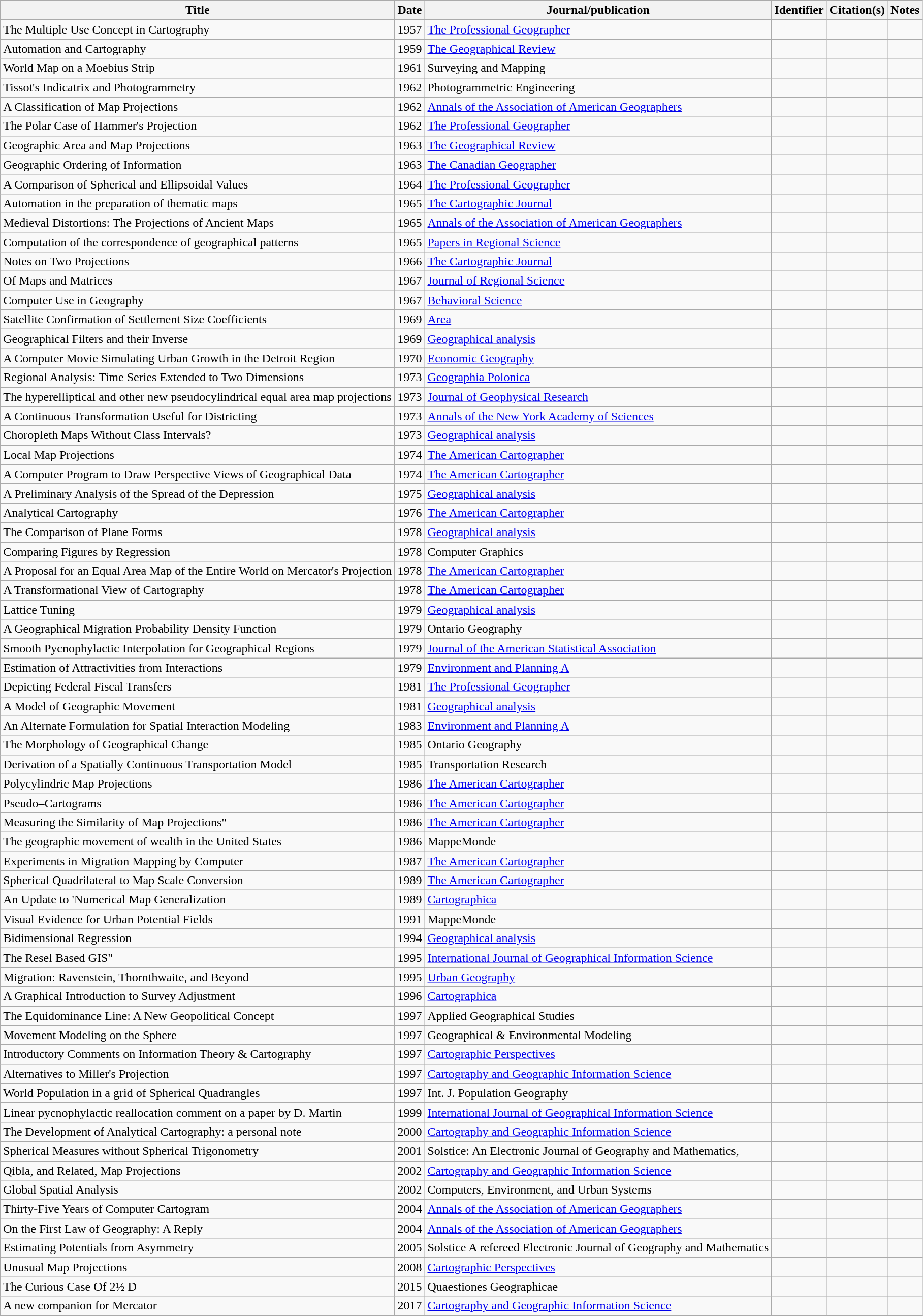<table class="wikitable collapsible sortable">
<tr>
<th stype="text-align:center;">Title</th>
<th style="text-align:center;">Date</th>
<th style="text-align:center;">Journal/publication</th>
<th style="text-align:center;">Identifier</th>
<th style="text-align:center;">Citation(s)</th>
<th style="text-align:center;">Notes</th>
</tr>
<tr>
<td>The Multiple Use Concept in Cartography</td>
<td>1957</td>
<td><a href='#'>The Professional Geographer</a></td>
<td></td>
<td></td>
<td></td>
</tr>
<tr>
<td>Automation and Cartography</td>
<td>1959</td>
<td><a href='#'>The Geographical Review</a></td>
<td></td>
<td></td>
<td></td>
</tr>
<tr>
<td>World Map on a Moebius Strip</td>
<td>1961</td>
<td>Surveying and Mapping</td>
<td></td>
<td></td>
<td></td>
</tr>
<tr>
<td>Tissot's Indicatrix and Photogrammetry</td>
<td>1962</td>
<td>Photogrammetric Engineering</td>
<td></td>
<td></td>
<td></td>
</tr>
<tr>
<td>A Classification of Map Projections</td>
<td>1962</td>
<td><a href='#'>Annals of the Association of American Geographers</a></td>
<td></td>
<td></td>
<td></td>
</tr>
<tr>
<td>The Polar Case of Hammer's Projection</td>
<td>1962</td>
<td><a href='#'>The Professional Geographer</a></td>
<td></td>
<td></td>
<td></td>
</tr>
<tr>
<td>Geographic Area and Map Projections</td>
<td>1963</td>
<td><a href='#'>The Geographical Review</a></td>
<td></td>
<td></td>
<td></td>
</tr>
<tr>
<td>Geographic Ordering of Information</td>
<td>1963</td>
<td><a href='#'>The Canadian Geographer</a></td>
<td></td>
<td></td>
<td></td>
</tr>
<tr>
<td>A Comparison of Spherical and Ellipsoidal Values</td>
<td>1964</td>
<td><a href='#'>The Professional Geographer</a></td>
<td></td>
<td></td>
<td></td>
</tr>
<tr>
<td>Automation in the preparation of thematic maps</td>
<td>1965</td>
<td><a href='#'>The Cartographic Journal</a></td>
<td></td>
<td></td>
<td></td>
</tr>
<tr>
<td>Medieval Distortions: The Projections of Ancient Maps</td>
<td>1965</td>
<td><a href='#'>Annals of the Association of American Geographers</a></td>
<td></td>
<td></td>
<td></td>
</tr>
<tr>
<td>Computation of the correspondence of geographical patterns</td>
<td>1965</td>
<td><a href='#'>Papers in Regional Science</a></td>
<td></td>
<td></td>
<td></td>
</tr>
<tr>
<td>Notes on Two Projections</td>
<td>1966</td>
<td><a href='#'>The Cartographic Journal</a></td>
<td></td>
<td></td>
<td></td>
</tr>
<tr>
<td>Of Maps and Matrices</td>
<td>1967</td>
<td><a href='#'>Journal of Regional Science</a></td>
<td></td>
<td></td>
<td></td>
</tr>
<tr>
<td>Computer Use in Geography</td>
<td>1967</td>
<td><a href='#'>Behavioral Science</a></td>
<td></td>
<td></td>
<td></td>
</tr>
<tr>
<td>Satellite Confirmation of Settlement Size Coefficients</td>
<td>1969</td>
<td><a href='#'>Area</a></td>
<td></td>
<td></td>
<td></td>
</tr>
<tr>
<td>Geographical Filters and their Inverse</td>
<td>1969</td>
<td><a href='#'>Geographical analysis</a></td>
<td></td>
<td></td>
<td></td>
</tr>
<tr>
<td>A Computer Movie Simulating Urban Growth in the Detroit Region</td>
<td>1970</td>
<td><a href='#'>Economic Geography</a></td>
<td></td>
<td></td>
<td></td>
</tr>
<tr>
<td>Regional Analysis: Time Series Extended to Two Dimensions</td>
<td>1973</td>
<td><a href='#'>Geographia Polonica</a></td>
<td></td>
<td></td>
<td></td>
</tr>
<tr>
<td>The hyperelliptical and other new pseudocylindrical equal area map projections</td>
<td>1973</td>
<td><a href='#'>Journal of Geophysical Research</a></td>
<td></td>
<td></td>
<td></td>
</tr>
<tr>
<td>A Continuous Transformation Useful for Districting</td>
<td>1973</td>
<td><a href='#'>Annals of the New York Academy of Sciences</a></td>
<td></td>
<td></td>
<td></td>
</tr>
<tr>
<td>Choropleth Maps Without Class Intervals?</td>
<td>1973</td>
<td><a href='#'>Geographical analysis</a></td>
<td></td>
<td></td>
<td></td>
</tr>
<tr>
<td>Local Map Projections</td>
<td>1974</td>
<td><a href='#'>The American Cartographer</a></td>
<td></td>
<td></td>
<td></td>
</tr>
<tr>
<td>A Computer Program to Draw Perspective Views of Geographical Data</td>
<td>1974</td>
<td><a href='#'>The American Cartographer</a></td>
<td></td>
<td></td>
<td></td>
</tr>
<tr>
<td>A Preliminary Analysis of the Spread of the Depression</td>
<td>1975</td>
<td><a href='#'>Geographical analysis</a></td>
<td></td>
<td></td>
<td></td>
</tr>
<tr>
<td>Analytical Cartography</td>
<td>1976</td>
<td><a href='#'>The American Cartographer</a></td>
<td></td>
<td></td>
<td></td>
</tr>
<tr>
<td>The Comparison of Plane Forms</td>
<td>1978</td>
<td><a href='#'>Geographical analysis</a></td>
<td></td>
<td></td>
<td></td>
</tr>
<tr>
<td>Comparing Figures by Regression</td>
<td>1978</td>
<td>Computer Graphics</td>
<td></td>
<td></td>
<td></td>
</tr>
<tr>
<td>A Proposal for an Equal Area Map of the Entire World on Mercator's Projection</td>
<td>1978</td>
<td><a href='#'>The American Cartographer</a></td>
<td></td>
<td></td>
<td></td>
</tr>
<tr>
<td>A Transformational View of Cartography</td>
<td>1978</td>
<td><a href='#'>The American Cartographer</a></td>
<td></td>
<td></td>
<td></td>
</tr>
<tr>
<td>Lattice Tuning</td>
<td>1979</td>
<td><a href='#'>Geographical analysis</a></td>
<td></td>
<td></td>
<td></td>
</tr>
<tr>
<td>A Geographical Migration Probability Density Function</td>
<td>1979</td>
<td>Ontario Geography</td>
<td></td>
<td></td>
<td></td>
</tr>
<tr>
<td>Smooth Pycnophylactic Interpolation for Geographical Regions</td>
<td>1979</td>
<td><a href='#'>Journal of the American Statistical Association</a></td>
<td></td>
<td></td>
<td></td>
</tr>
<tr>
<td>Estimation of Attractivities from Interactions</td>
<td>1979</td>
<td><a href='#'>Environment and Planning A</a></td>
<td></td>
<td></td>
<td></td>
</tr>
<tr>
<td>Depicting Federal Fiscal Transfers</td>
<td>1981</td>
<td><a href='#'>The Professional Geographer</a></td>
<td></td>
<td></td>
<td></td>
</tr>
<tr>
<td>A Model of Geographic Movement</td>
<td>1981</td>
<td><a href='#'>Geographical analysis</a></td>
<td></td>
<td></td>
<td></td>
</tr>
<tr>
<td>An Alternate Formulation for Spatial Interaction Modeling</td>
<td>1983</td>
<td><a href='#'>Environment and Planning A</a></td>
<td></td>
<td></td>
<td></td>
</tr>
<tr>
<td>The Morphology of Geographical Change</td>
<td>1985</td>
<td>Ontario Geography</td>
<td></td>
<td></td>
<td></td>
</tr>
<tr>
<td>Derivation of a Spatially Continuous Transportation Model</td>
<td>1985</td>
<td>Transportation Research</td>
<td></td>
<td></td>
<td></td>
</tr>
<tr>
<td>Polycylindric Map Projections</td>
<td>1986</td>
<td><a href='#'>The American Cartographer</a></td>
<td></td>
<td></td>
<td></td>
</tr>
<tr>
<td>Pseudo–Cartograms</td>
<td>1986</td>
<td><a href='#'>The American Cartographer</a></td>
<td></td>
<td></td>
<td></td>
</tr>
<tr>
<td>Measuring the Similarity of Map Projections"</td>
<td>1986</td>
<td><a href='#'>The American Cartographer</a></td>
<td></td>
<td></td>
<td></td>
</tr>
<tr>
<td>The geographic movement of wealth in the United States</td>
<td>1986</td>
<td>MappeMonde</td>
<td></td>
<td></td>
<td></td>
</tr>
<tr>
<td>Experiments in Migration Mapping by Computer</td>
<td>1987</td>
<td><a href='#'>The American Cartographer</a></td>
<td></td>
<td></td>
<td></td>
</tr>
<tr>
<td>Spherical Quadrilateral to Map Scale Conversion</td>
<td>1989</td>
<td><a href='#'>The American Cartographer</a></td>
<td></td>
<td></td>
<td></td>
</tr>
<tr>
<td>An Update to 'Numerical Map Generalization</td>
<td>1989</td>
<td><a href='#'>Cartographica</a></td>
<td></td>
<td></td>
<td></td>
</tr>
<tr>
<td>Visual Evidence for Urban Potential Fields</td>
<td>1991</td>
<td>MappeMonde</td>
<td></td>
<td></td>
<td></td>
</tr>
<tr>
<td>Bidimensional Regression</td>
<td>1994</td>
<td><a href='#'>Geographical analysis</a></td>
<td></td>
<td></td>
<td></td>
</tr>
<tr>
<td>The Resel Based GIS"</td>
<td>1995</td>
<td><a href='#'>International Journal of Geographical Information Science</a></td>
<td></td>
<td></td>
<td></td>
</tr>
<tr>
<td>Migration: Ravenstein, Thornthwaite, and Beyond</td>
<td>1995</td>
<td><a href='#'>Urban Geography</a></td>
<td></td>
<td></td>
<td></td>
</tr>
<tr>
<td>A Graphical Introduction to Survey Adjustment</td>
<td>1996</td>
<td><a href='#'>Cartographica</a></td>
<td></td>
<td></td>
<td></td>
</tr>
<tr>
<td>The Equidominance Line: A New Geopolitical Concept</td>
<td>1997</td>
<td>Applied Geographical Studies</td>
<td></td>
<td></td>
<td></td>
</tr>
<tr>
<td>Movement Modeling on the Sphere</td>
<td>1997</td>
<td>Geographical & Environmental Modeling</td>
<td></td>
<td></td>
<td></td>
</tr>
<tr>
<td>Introductory Comments on Information Theory & Cartography</td>
<td>1997</td>
<td><a href='#'>Cartographic Perspectives</a></td>
<td></td>
<td></td>
<td></td>
</tr>
<tr>
<td>Alternatives to Miller's Projection</td>
<td>1997</td>
<td><a href='#'>Cartography and Geographic Information Science</a></td>
<td></td>
<td></td>
<td></td>
</tr>
<tr>
<td>World Population in a grid of Spherical Quadrangles</td>
<td>1997</td>
<td>Int. J. Population Geography</td>
<td></td>
<td></td>
<td></td>
</tr>
<tr>
<td>Linear pycnophylactic reallocation comment on a paper by D. Martin</td>
<td>1999</td>
<td><a href='#'>International Journal of Geographical Information Science</a></td>
<td></td>
<td></td>
<td></td>
</tr>
<tr>
<td>The Development of Analytical Cartography: a personal note</td>
<td>2000</td>
<td><a href='#'>Cartography and Geographic Information Science</a></td>
<td></td>
<td></td>
<td></td>
</tr>
<tr>
<td>Spherical Measures without Spherical Trigonometry</td>
<td>2001</td>
<td>Solstice: An Electronic Journal of Geography and Mathematics,</td>
<td></td>
<td></td>
<td></td>
</tr>
<tr>
<td>Qibla, and Related, Map Projections</td>
<td>2002</td>
<td><a href='#'>Cartography and Geographic Information Science</a></td>
<td></td>
<td></td>
<td></td>
</tr>
<tr>
<td>Global Spatial Analysis</td>
<td>2002</td>
<td>Computers, Environment, and Urban Systems</td>
<td></td>
<td></td>
<td></td>
</tr>
<tr>
<td>Thirty-Five Years of Computer Cartogram</td>
<td>2004</td>
<td><a href='#'>Annals of the Association of American Geographers</a></td>
<td></td>
<td></td>
<td></td>
</tr>
<tr>
<td>On the First Law of Geography: A Reply</td>
<td>2004</td>
<td><a href='#'>Annals of the Association of American Geographers</a></td>
<td></td>
<td></td>
<td></td>
</tr>
<tr>
<td>Estimating Potentials from Asymmetry</td>
<td>2005</td>
<td>Solstice   A refereed Electronic Journal of Geography and Mathematics</td>
<td></td>
<td></td>
<td></td>
</tr>
<tr>
<td>Unusual Map Projections</td>
<td>2008</td>
<td><a href='#'>Cartographic Perspectives</a></td>
<td></td>
<td></td>
<td></td>
</tr>
<tr>
<td>The Curious Case Of 2½ D</td>
<td>2015</td>
<td>Quaestiones Geographicae</td>
<td></td>
<td></td>
<td></td>
</tr>
<tr>
<td>A new companion for Mercator</td>
<td>2017</td>
<td><a href='#'>Cartography and Geographic Information Science</a></td>
<td></td>
<td></td>
<td></td>
</tr>
<tr>
</tr>
</table>
